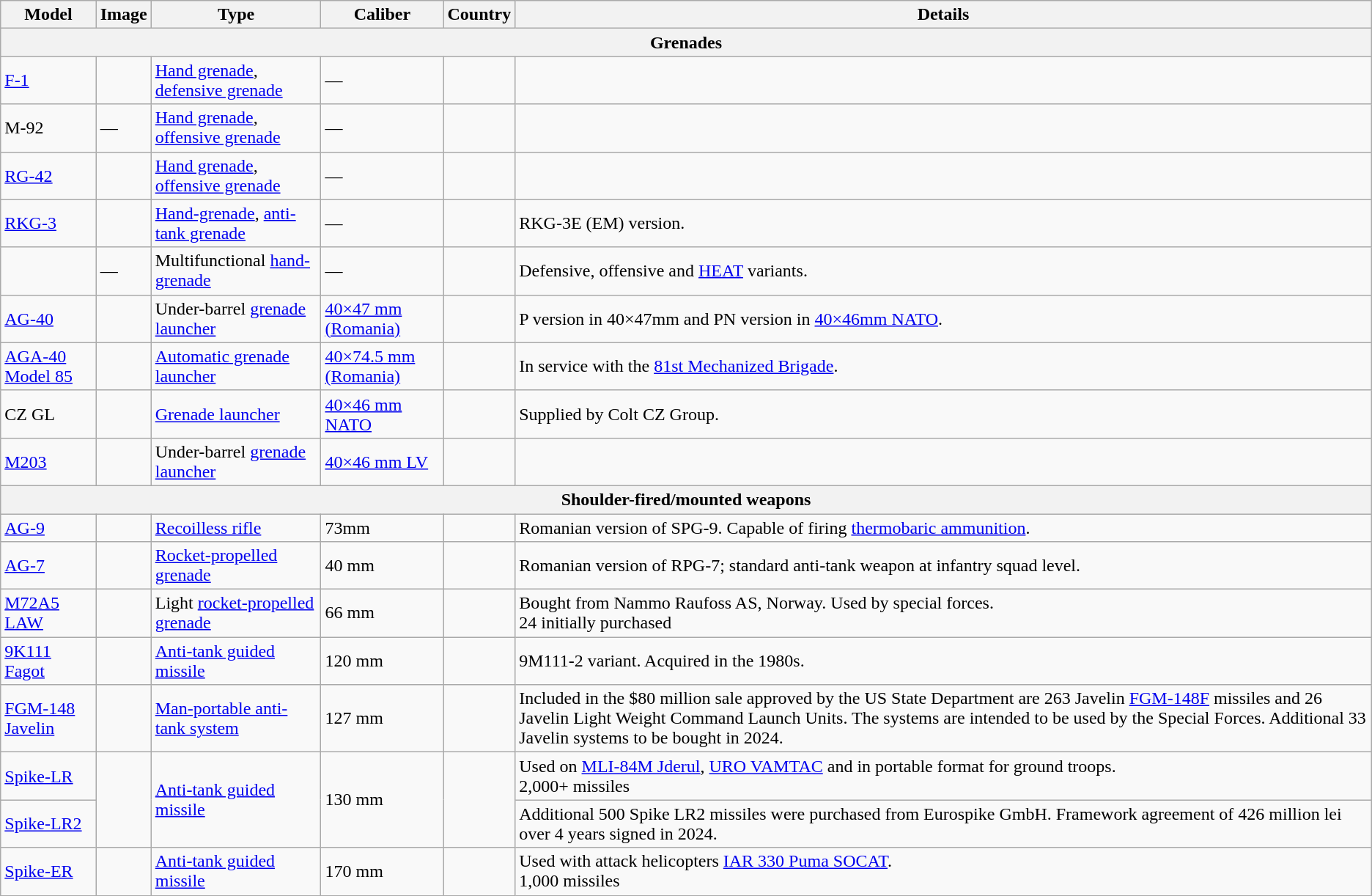<table class="wikitable">
<tr>
<th>Model</th>
<th>Image</th>
<th>Type</th>
<th>Caliber</th>
<th>Country</th>
<th>Details</th>
</tr>
<tr>
<th colspan="6">Grenades</th>
</tr>
<tr>
<td><a href='#'>F-1</a></td>
<td></td>
<td><a href='#'>Hand grenade</a>, <a href='#'>defensive grenade</a></td>
<td>—</td>
<td></td>
<td></td>
</tr>
<tr>
<td>M-92</td>
<td>—</td>
<td><a href='#'>Hand grenade</a>, <a href='#'>offensive grenade</a></td>
<td>—</td>
<td></td>
<td></td>
</tr>
<tr>
<td><a href='#'>RG-42</a></td>
<td></td>
<td><a href='#'>Hand grenade</a>, <a href='#'>offensive grenade</a></td>
<td>—</td>
<td></td>
<td></td>
</tr>
<tr>
<td><a href='#'>RKG-3</a></td>
<td></td>
<td><a href='#'>Hand-grenade</a>, <a href='#'>anti-tank grenade</a></td>
<td>—</td>
<td></td>
<td>RKG-3E (EM) version.</td>
</tr>
<tr>
<td></td>
<td>—</td>
<td>Multifunctional <a href='#'>hand-grenade</a></td>
<td>—</td>
<td></td>
<td>Defensive, offensive and <a href='#'>HEAT</a> variants.</td>
</tr>
<tr>
<td><a href='#'>AG-40</a></td>
<td></td>
<td>Under-barrel <a href='#'>grenade launcher</a></td>
<td><a href='#'>40×47 mm (Romania)</a></td>
<td></td>
<td>P version in 40×47mm and PN version in <a href='#'>40×46mm NATO</a>.</td>
</tr>
<tr>
<td><a href='#'>AGA-40 Model 85</a></td>
<td></td>
<td><a href='#'>Automatic grenade launcher</a></td>
<td><a href='#'>40×74.5 mm (Romania)</a></td>
<td></td>
<td>In service with the <a href='#'>81st Mechanized Brigade</a>.</td>
</tr>
<tr>
<td>CZ GL</td>
<td></td>
<td><a href='#'>Grenade launcher</a></td>
<td><a href='#'>40×46 mm NATO</a></td>
<td></td>
<td>Supplied by Colt CZ Group.</td>
</tr>
<tr>
<td><a href='#'>M203</a></td>
<td></td>
<td>Under-barrel <a href='#'>grenade launcher</a></td>
<td><a href='#'>40×46 mm LV</a></td>
<td></td>
<td></td>
</tr>
<tr>
<th colspan="6">Shoulder-fired/mounted weapons</th>
</tr>
<tr>
<td><a href='#'>AG-9</a></td>
<td></td>
<td><a href='#'>Recoilless rifle</a></td>
<td>73mm</td>
<td></td>
<td>Romanian version of SPG-9. Capable of firing <a href='#'>thermobaric ammunition</a>.</td>
</tr>
<tr>
<td><a href='#'>AG-7</a></td>
<td></td>
<td><a href='#'>Rocket-propelled grenade</a></td>
<td>40 mm</td>
<td></td>
<td>Romanian version of RPG-7; standard anti-tank weapon at infantry squad level.</td>
</tr>
<tr>
<td><a href='#'>M72A5 LAW</a></td>
<td></td>
<td>Light <a href='#'>rocket-propelled grenade</a></td>
<td>66 mm</td>
<td></td>
<td>Bought from Nammo Raufoss AS, Norway. Used by special forces.<br>24 initially purchased</td>
</tr>
<tr>
<td><a href='#'>9K111 Fagot</a></td>
<td></td>
<td><a href='#'>Anti-tank guided missile</a></td>
<td>120 mm</td>
<td></td>
<td>9M111-2 variant. Acquired in the 1980s.</td>
</tr>
<tr>
<td><a href='#'>FGM-148 Javelin</a></td>
<td></td>
<td><a href='#'>Man-portable anti-tank system</a></td>
<td>127 mm</td>
<td></td>
<td>Included in the $80 million sale approved by the US State Department are 263 Javelin <a href='#'>FGM-148F</a> missiles and 26 Javelin Light Weight Command Launch Units. The systems are intended to be used by the Special Forces. Additional 33 Javelin systems to be bought in 2024.</td>
</tr>
<tr>
<td><a href='#'>Spike-LR</a></td>
<td rowspan="2"></td>
<td rowspan="2"><a href='#'>Anti-tank guided missile</a></td>
<td rowspan="2">130 mm</td>
<td rowspan="2"></td>
<td>Used on <a href='#'>MLI-84M Jderul</a>, <a href='#'>URO VAMTAC</a> and in portable format for ground troops.<br>2,000+ missiles</td>
</tr>
<tr>
<td><a href='#'>Spike-LR2</a></td>
<td>Additional 500 Spike LR2 missiles were purchased from Eurospike GmbH. Framework agreement of 426 million lei over 4 years signed in 2024.</td>
</tr>
<tr>
<td><a href='#'>Spike-ER</a></td>
<td></td>
<td><a href='#'>Anti-tank guided missile</a></td>
<td>170 mm</td>
<td></td>
<td>Used with attack helicopters <a href='#'>IAR 330 Puma SOCAT</a>.<br>1,000 missiles</td>
</tr>
</table>
